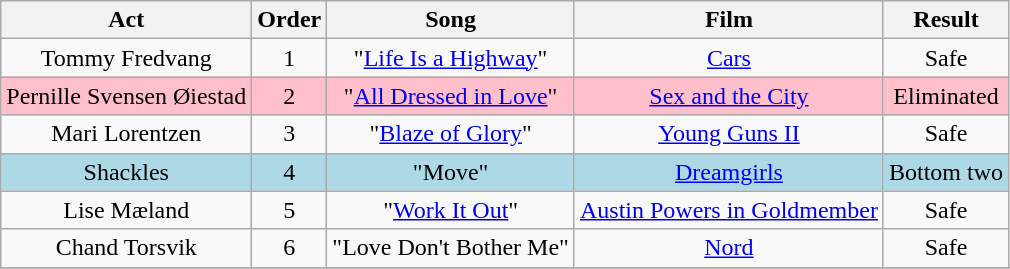<table class="wikitable plainrowheaders" style="text-align:center;">
<tr>
<th scope="col">Act</th>
<th scope="col">Order</th>
<th scope="col">Song</th>
<th scope="col">Film</th>
<th scope="col">Result</th>
</tr>
<tr>
<td>Tommy Fredvang</td>
<td>1</td>
<td>"<a href='#'>Life Is a Highway</a>"</td>
<td><a href='#'>Cars</a></td>
<td>Safe</td>
</tr>
<tr style="background:pink;">
<td>Pernille Svensen Øiestad</td>
<td>2</td>
<td>"<a href='#'>All Dressed in Love</a>"</td>
<td><a href='#'>Sex and the City</a></td>
<td>Eliminated</td>
</tr>
<tr>
<td>Mari Lorentzen</td>
<td>3</td>
<td>"<a href='#'>Blaze of Glory</a>"</td>
<td><a href='#'>Young Guns II</a></td>
<td>Safe</td>
</tr>
<tr style="background:lightblue;">
<td>Shackles</td>
<td>4</td>
<td>"Move"</td>
<td><a href='#'>Dreamgirls</a></td>
<td>Bottom two</td>
</tr>
<tr>
<td>Lise Mæland</td>
<td>5</td>
<td>"<a href='#'>Work It Out</a>"</td>
<td><a href='#'>Austin Powers in Goldmember</a></td>
<td>Safe</td>
</tr>
<tr>
<td>Chand Torsvik</td>
<td>6</td>
<td>"Love Don't Bother Me"</td>
<td><a href='#'>Nord</a></td>
<td>Safe</td>
</tr>
<tr>
</tr>
</table>
